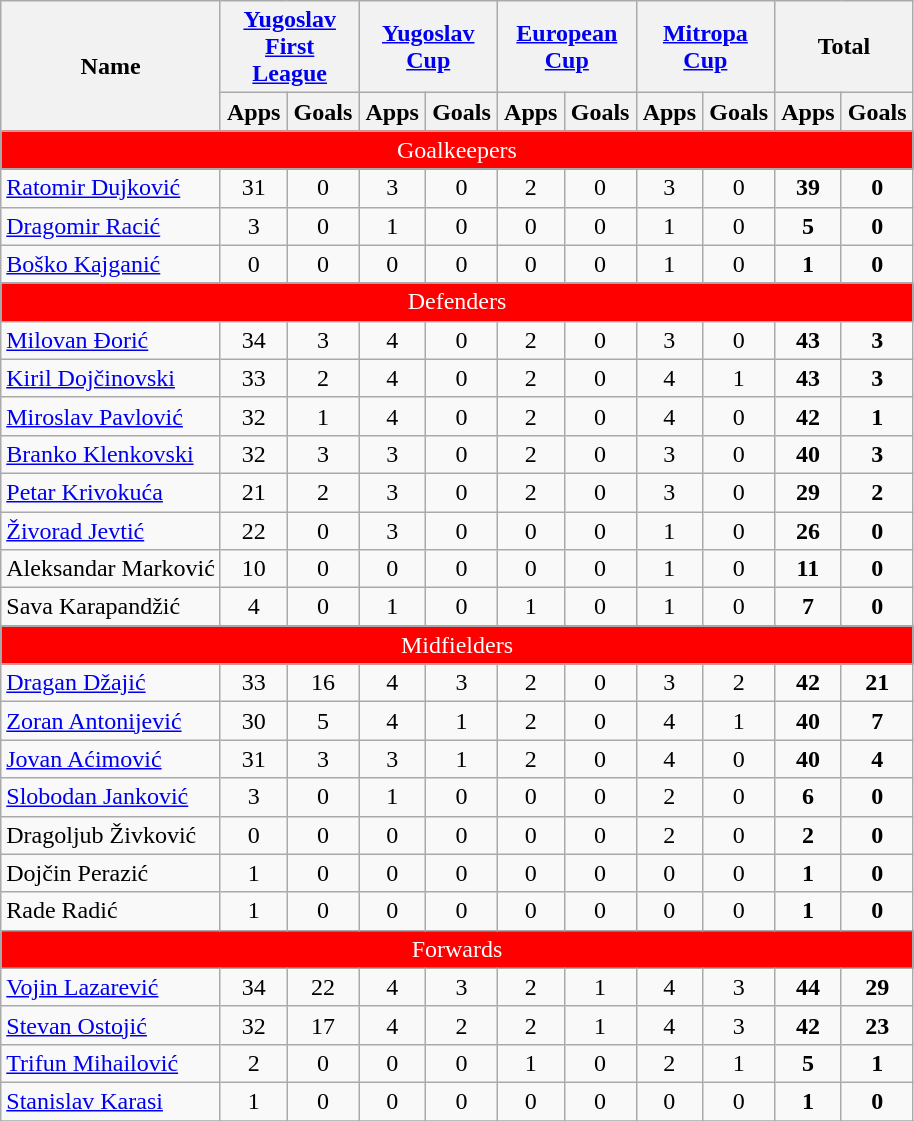<table class="wikitable" style="text-align:center">
<tr>
<th rowspan="2">Name</th>
<th colspan="2" width="85"><a href='#'>Yugoslav First League</a></th>
<th colspan="2" width="85"><a href='#'>Yugoslav Cup</a></th>
<th colspan="2" width="85"><a href='#'>European Cup</a></th>
<th colspan="2" width="85"><a href='#'>Mitropa Cup</a></th>
<th colspan="2" width="85">Total</th>
</tr>
<tr>
<th>Apps</th>
<th>Goals</th>
<th>Apps</th>
<th>Goals</th>
<th>Apps</th>
<th>Goals</th>
<th>Apps</th>
<th>Goals</th>
<th>Apps</th>
<th>Goals</th>
</tr>
<tr>
<td style="background: red;color:white" align=center colspan="15">Goalkeepers</td>
</tr>
<tr>
<td align="left"> <a href='#'>Ratomir Dujković</a></td>
<td>31</td>
<td>0</td>
<td>3</td>
<td>0</td>
<td>2</td>
<td>0</td>
<td>3</td>
<td>0</td>
<td><strong>39</strong></td>
<td><strong>0</strong></td>
</tr>
<tr>
<td align="left"> <a href='#'>Dragomir Racić</a></td>
<td>3</td>
<td>0</td>
<td>1</td>
<td>0</td>
<td>0</td>
<td>0</td>
<td>1</td>
<td>0</td>
<td><strong>5</strong></td>
<td><strong>0</strong></td>
</tr>
<tr>
<td align="left"> <a href='#'>Boško Kajganić</a></td>
<td>0</td>
<td>0</td>
<td>0</td>
<td>0</td>
<td>0</td>
<td>0</td>
<td>1</td>
<td>0</td>
<td><strong>1</strong></td>
<td><strong>0</strong></td>
</tr>
<tr>
<td align=center colspan="15" style="background: red;color:white">Defenders</td>
</tr>
<tr>
<td align="left"> <a href='#'>Milovan Đorić</a></td>
<td>34</td>
<td>3</td>
<td>4</td>
<td>0</td>
<td>2</td>
<td>0</td>
<td>3</td>
<td>0</td>
<td><strong>43</strong></td>
<td><strong>3</strong></td>
</tr>
<tr>
<td align="left"> <a href='#'>Kiril Dojčinovski</a></td>
<td>33</td>
<td>2</td>
<td>4</td>
<td>0</td>
<td>2</td>
<td>0</td>
<td>4</td>
<td>1</td>
<td><strong>43</strong></td>
<td><strong>3</strong></td>
</tr>
<tr>
<td align="left"> <a href='#'>Miroslav Pavlović</a></td>
<td>32</td>
<td>1</td>
<td>4</td>
<td>0</td>
<td>2</td>
<td>0</td>
<td>4</td>
<td>0</td>
<td><strong>42</strong></td>
<td><strong>1</strong></td>
</tr>
<tr>
<td align="left"> <a href='#'>Branko Klenkovski</a></td>
<td>32</td>
<td>3</td>
<td>3</td>
<td>0</td>
<td>2</td>
<td>0</td>
<td>3</td>
<td>0</td>
<td><strong>40</strong></td>
<td><strong>3</strong></td>
</tr>
<tr>
<td align="left"> <a href='#'>Petar Krivokuća</a></td>
<td>21</td>
<td>2</td>
<td>3</td>
<td>0</td>
<td>2</td>
<td>0</td>
<td>3</td>
<td>0</td>
<td><strong>29</strong></td>
<td><strong>2</strong></td>
</tr>
<tr>
<td align="left"> <a href='#'>Živorad Jevtić</a></td>
<td>22</td>
<td>0</td>
<td>3</td>
<td>0</td>
<td>0</td>
<td>0</td>
<td>1</td>
<td>0</td>
<td><strong>26</strong></td>
<td><strong>0</strong></td>
</tr>
<tr>
<td align="left"> Aleksandar Marković</td>
<td>10</td>
<td>0</td>
<td>0</td>
<td>0</td>
<td>0</td>
<td>0</td>
<td>1</td>
<td>0</td>
<td><strong>11</strong></td>
<td><strong>0</strong></td>
</tr>
<tr>
<td align="left"> Sava Karapandžić</td>
<td>4</td>
<td>0</td>
<td>1</td>
<td>0</td>
<td>1</td>
<td>0</td>
<td>1</td>
<td>0</td>
<td><strong>7</strong></td>
<td><strong>0</strong></td>
</tr>
<tr>
<td align=center colspan="15" style="background: red;color:white">Midfielders</td>
</tr>
<tr>
<td align="left"> <a href='#'>Dragan Džajić</a></td>
<td>33</td>
<td>16</td>
<td>4</td>
<td>3</td>
<td>2</td>
<td>0</td>
<td>3</td>
<td>2</td>
<td><strong>42</strong></td>
<td><strong>21</strong></td>
</tr>
<tr>
<td align="left"> <a href='#'>Zoran Antonijević</a></td>
<td>30</td>
<td>5</td>
<td>4</td>
<td>1</td>
<td>2</td>
<td>0</td>
<td>4</td>
<td>1</td>
<td><strong>40</strong></td>
<td><strong>7</strong></td>
</tr>
<tr>
<td align="left"> <a href='#'>Jovan Aćimović</a></td>
<td>31</td>
<td>3</td>
<td>3</td>
<td>1</td>
<td>2</td>
<td>0</td>
<td>4</td>
<td>0</td>
<td><strong>40</strong></td>
<td><strong>4</strong></td>
</tr>
<tr>
<td align="left"> <a href='#'>Slobodan Janković</a></td>
<td>3</td>
<td>0</td>
<td>1</td>
<td>0</td>
<td>0</td>
<td>0</td>
<td>2</td>
<td>0</td>
<td><strong>6</strong></td>
<td><strong>0</strong></td>
</tr>
<tr>
<td align="left"> Dragoljub Živković</td>
<td>0</td>
<td>0</td>
<td>0</td>
<td>0</td>
<td>0</td>
<td>0</td>
<td>2</td>
<td>0</td>
<td><strong>2</strong></td>
<td><strong>0</strong></td>
</tr>
<tr>
<td align="left"> Dojčin Perazić</td>
<td>1</td>
<td>0</td>
<td>0</td>
<td>0</td>
<td>0</td>
<td>0</td>
<td>0</td>
<td>0</td>
<td><strong>1</strong></td>
<td><strong>0</strong></td>
</tr>
<tr>
<td align="left"> Rade Radić</td>
<td>1</td>
<td>0</td>
<td>0</td>
<td>0</td>
<td>0</td>
<td>0</td>
<td>0</td>
<td>0</td>
<td><strong>1</strong></td>
<td><strong>0</strong></td>
</tr>
<tr>
<td align=center colspan="15" style="background: red;color:white">Forwards</td>
</tr>
<tr>
<td align="left"> <a href='#'>Vojin Lazarević</a></td>
<td>34</td>
<td>22</td>
<td>4</td>
<td>3</td>
<td>2</td>
<td>1</td>
<td>4</td>
<td>3</td>
<td><strong>44</strong></td>
<td><strong>29</strong></td>
</tr>
<tr>
<td align="left"> <a href='#'>Stevan Ostojić</a></td>
<td>32</td>
<td>17</td>
<td>4</td>
<td>2</td>
<td>2</td>
<td>1</td>
<td>4</td>
<td>3</td>
<td><strong>42</strong></td>
<td><strong>23</strong></td>
</tr>
<tr>
<td align="left"> <a href='#'>Trifun Mihailović</a></td>
<td>2</td>
<td>0</td>
<td>0</td>
<td>0</td>
<td>1</td>
<td>0</td>
<td>2</td>
<td>1</td>
<td><strong>5</strong></td>
<td><strong>1</strong></td>
</tr>
<tr>
<td align="left"> <a href='#'>Stanislav Karasi</a></td>
<td>1</td>
<td>0</td>
<td>0</td>
<td>0</td>
<td>0</td>
<td>0</td>
<td>0</td>
<td>0</td>
<td><strong>1</strong></td>
<td><strong>0</strong></td>
</tr>
<tr>
</tr>
</table>
